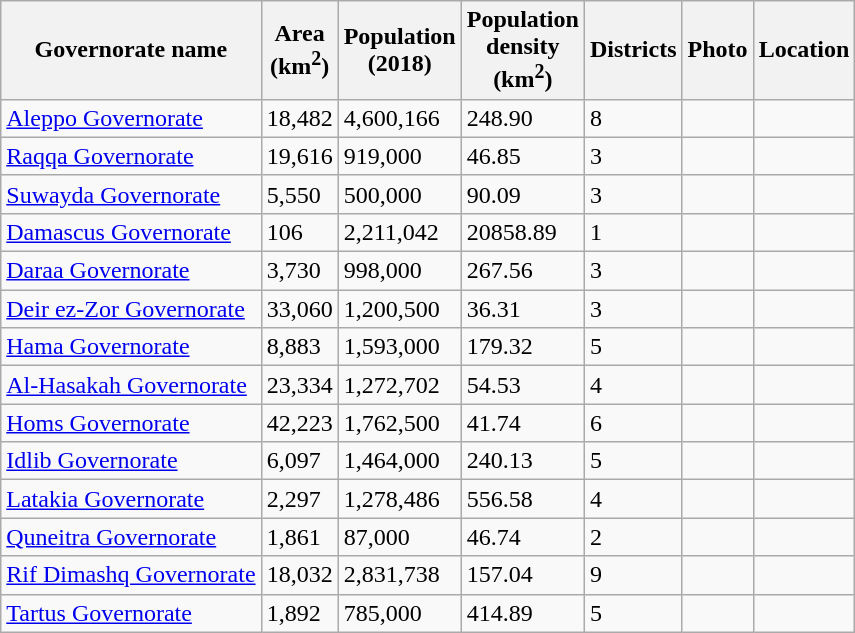<table class="wikitable sortable">
<tr>
<th>Governorate name</th>
<th>Area  <br> (km<sup>2</sup>)</th>
<th>Population <br> (2018)</th>
<th>Population<br>density <br> (km<sup>2</sup>)</th>
<th>Districts</th>
<th class=unsortable>Photo</th>
<th class=unsortable>Location</th>
</tr>
<tr>
<td><a href='#'>Aleppo Governorate</a></td>
<td>18,482</td>
<td>4,600,166</td>
<td>248.90</td>
<td>8</td>
<td></td>
<td></td>
</tr>
<tr>
<td><a href='#'>Raqqa Governorate</a></td>
<td>19,616</td>
<td>919,000</td>
<td>46.85</td>
<td>3</td>
<td></td>
<td></td>
</tr>
<tr>
<td><a href='#'>Suwayda Governorate</a></td>
<td>5,550</td>
<td>500,000</td>
<td>90.09</td>
<td>3</td>
<td></td>
<td></td>
</tr>
<tr>
<td><a href='#'>Damascus Governorate</a></td>
<td>106</td>
<td>2,211,042</td>
<td>20858.89</td>
<td>1</td>
<td></td>
<td></td>
</tr>
<tr>
<td><a href='#'>Daraa Governorate</a></td>
<td>3,730</td>
<td>998,000</td>
<td>267.56</td>
<td>3</td>
<td></td>
<td></td>
</tr>
<tr>
<td><a href='#'>Deir ez-Zor Governorate</a></td>
<td>33,060</td>
<td>1,200,500</td>
<td>36.31</td>
<td>3</td>
<td></td>
<td></td>
</tr>
<tr>
<td><a href='#'>Hama Governorate</a></td>
<td>8,883</td>
<td>1,593,000</td>
<td>179.32</td>
<td>5</td>
<td></td>
<td></td>
</tr>
<tr>
<td><a href='#'>Al-Hasakah  Governorate</a></td>
<td>23,334</td>
<td>1,272,702</td>
<td>54.53</td>
<td>4</td>
<td></td>
<td></td>
</tr>
<tr>
<td><a href='#'>Homs Governorate</a></td>
<td>42,223</td>
<td>1,762,500</td>
<td>41.74</td>
<td>6</td>
<td></td>
<td></td>
</tr>
<tr>
<td><a href='#'>Idlib Governorate</a></td>
<td>6,097</td>
<td>1,464,000</td>
<td>240.13</td>
<td>5</td>
<td></td>
<td></td>
</tr>
<tr>
<td><a href='#'>Latakia Governorate</a></td>
<td>2,297</td>
<td>1,278,486</td>
<td>556.58</td>
<td>4</td>
<td></td>
<td></td>
</tr>
<tr>
<td><a href='#'>Quneitra Governorate</a></td>
<td>1,861</td>
<td>87,000</td>
<td>46.74</td>
<td>2</td>
<td></td>
<td></td>
</tr>
<tr>
<td><a href='#'>Rif Dimashq Governorate</a></td>
<td>18,032</td>
<td>2,831,738</td>
<td>157.04</td>
<td>9</td>
<td></td>
<td></td>
</tr>
<tr>
<td><a href='#'>Tartus Governorate</a></td>
<td>1,892</td>
<td>785,000</td>
<td>414.89</td>
<td>5</td>
<td></td>
<td></td>
</tr>
</table>
